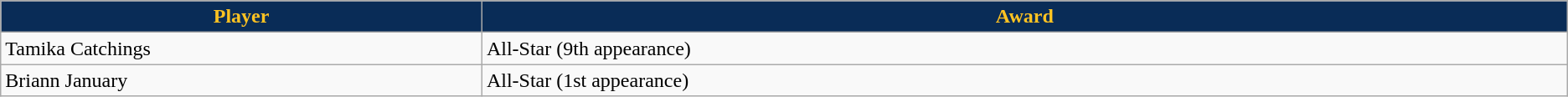<table class="wikitable">
<tr>
<th style="background:#092C57; color:#FFC322;" width="2%">Player</th>
<th style="background:#092C57; color:#FFC322;" width="5%">Award</th>
</tr>
<tr>
<td>Tamika Catchings</td>
<td>All-Star (9th appearance)</td>
</tr>
<tr>
<td>Briann January</td>
<td>All-Star (1st appearance)</td>
</tr>
</table>
